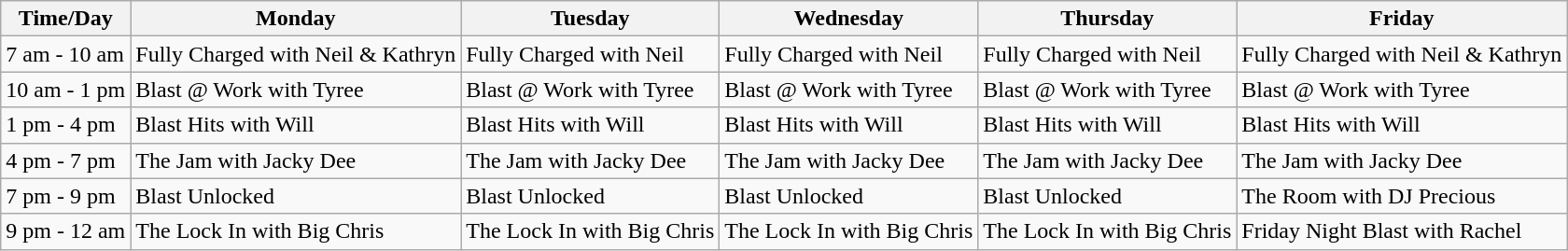<table class="wikitable">
<tr>
<th>Time/Day</th>
<th>Monday</th>
<th>Tuesday</th>
<th>Wednesday</th>
<th>Thursday</th>
<th>Friday</th>
</tr>
<tr>
<td>7 am - 10 am</td>
<td>Fully Charged with Neil & Kathryn</td>
<td>Fully Charged with Neil</td>
<td>Fully Charged with Neil</td>
<td>Fully Charged with Neil</td>
<td>Fully Charged with Neil & Kathryn</td>
</tr>
<tr>
<td>10 am - 1 pm</td>
<td>Blast @ Work with Tyree</td>
<td>Blast @ Work with Tyree</td>
<td>Blast @ Work with Tyree</td>
<td>Blast @ Work with Tyree</td>
<td>Blast @ Work with Tyree</td>
</tr>
<tr>
<td>1 pm - 4 pm</td>
<td>Blast Hits with Will</td>
<td>Blast Hits with Will</td>
<td>Blast Hits with Will</td>
<td>Blast Hits with Will</td>
<td>Blast Hits with Will</td>
</tr>
<tr>
<td>4 pm - 7 pm</td>
<td>The Jam with Jacky Dee</td>
<td>The Jam with Jacky Dee</td>
<td>The Jam with Jacky Dee</td>
<td>The Jam with Jacky Dee</td>
<td>The Jam with Jacky Dee</td>
</tr>
<tr>
<td>7 pm - 9 pm</td>
<td>Blast Unlocked</td>
<td>Blast Unlocked</td>
<td>Blast Unlocked</td>
<td>Blast Unlocked</td>
<td>The Room with DJ Precious</td>
</tr>
<tr>
<td>9 pm - 12 am</td>
<td>The Lock In with Big Chris</td>
<td>The Lock In with Big Chris</td>
<td>The Lock In with Big Chris</td>
<td>The Lock In with Big Chris</td>
<td>Friday Night Blast with Rachel</td>
</tr>
</table>
